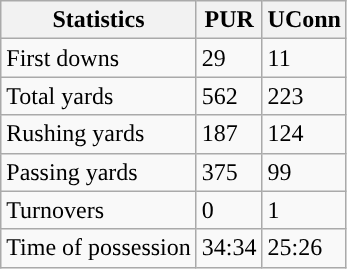<table class="wikitable">
<tr>
<th>Statistics</th>
<th>PUR</th>
<th>UConn</th>
</tr>
<tr>
<td>First downs</td>
<td>29</td>
<td>11</td>
</tr>
<tr>
<td>Total yards</td>
<td>562</td>
<td>223</td>
</tr>
<tr>
<td>Rushing yards</td>
<td>187</td>
<td>124</td>
</tr>
<tr>
<td>Passing yards</td>
<td>375</td>
<td>99</td>
</tr>
<tr>
<td>Turnovers</td>
<td>0</td>
<td>1</td>
</tr>
<tr>
<td>Time of possession</td>
<td>34:34</td>
<td>25:26</td>
</tr>
</table>
